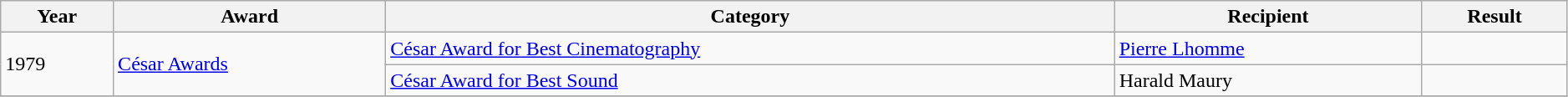<table class="wikitable" style="width:99%;">
<tr>
<th>Year</th>
<th>Award</th>
<th>Category</th>
<th>Recipient</th>
<th>Result</th>
</tr>
<tr>
<td rowspan=2>1979</td>
<td rowspan=2><a href='#'>César Awards</a></td>
<td><a href='#'>César Award for Best Cinematography</a></td>
<td><a href='#'>Pierre Lhomme</a></td>
<td></td>
</tr>
<tr>
<td><a href='#'>César Award for Best Sound</a></td>
<td>Harald Maury</td>
<td></td>
</tr>
<tr>
</tr>
</table>
